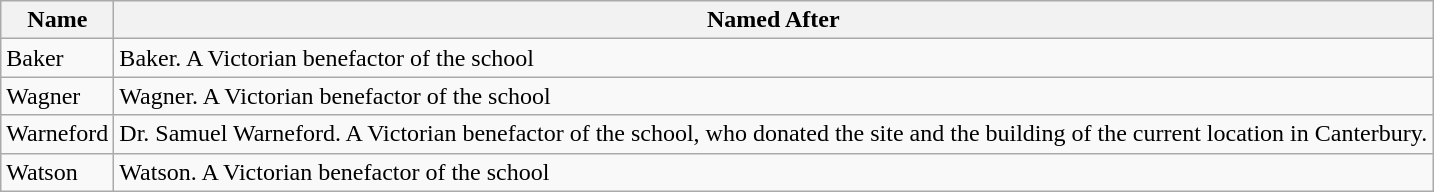<table class="wikitable">
<tr>
<th>Name</th>
<th>Named After</th>
</tr>
<tr>
<td>Baker</td>
<td>Baker. A Victorian benefactor of the school</td>
</tr>
<tr>
<td>Wagner</td>
<td>Wagner. A Victorian benefactor of the school</td>
</tr>
<tr>
<td>Warneford</td>
<td>Dr. Samuel Warneford. A Victorian benefactor of the school, who donated the site and the building of the current location in Canterbury.</td>
</tr>
<tr>
<td>Watson</td>
<td>Watson. A Victorian benefactor of the school</td>
</tr>
</table>
